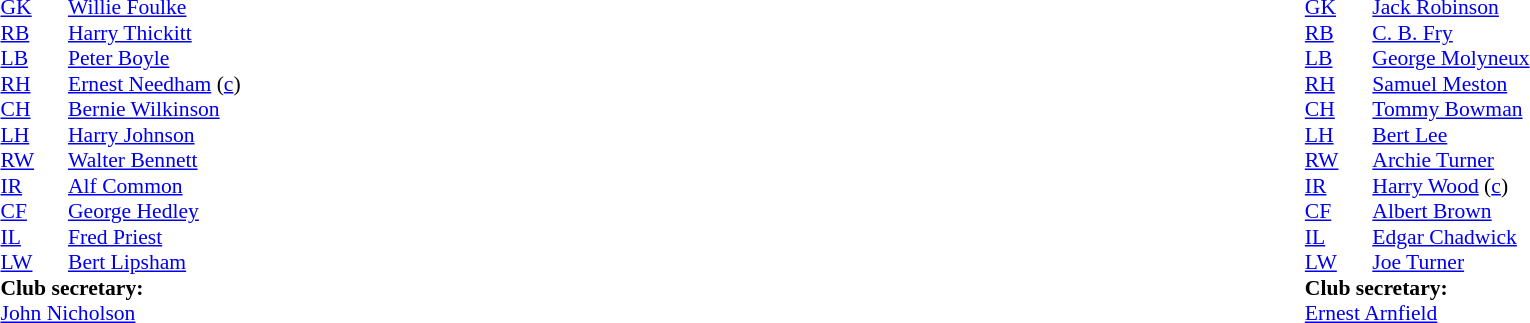<table width="100%">
<tr>
<td valign="top" width="50%"><br><table style="font-size: 90%" cellspacing="0" cellpadding="0">
<tr>
<td colspan="2"></td>
</tr>
<tr>
<th width="45"></th>
</tr>
<tr>
<td><a href='#'>GK</a></td>
<td> <a href='#'>Willie Foulke</a></td>
</tr>
<tr>
<td><a href='#'>RB</a></td>
<td> <a href='#'>Harry Thickitt</a></td>
</tr>
<tr>
<td><a href='#'>LB</a></td>
<td> <a href='#'>Peter Boyle</a></td>
</tr>
<tr>
<td><a href='#'>RH</a></td>
<td> <a href='#'>Ernest Needham</a> (<a href='#'>c</a>)</td>
</tr>
<tr>
<td><a href='#'>CH</a></td>
<td> <a href='#'>Bernie Wilkinson</a></td>
</tr>
<tr>
<td><a href='#'>LH</a></td>
<td> <a href='#'>Harry Johnson</a></td>
</tr>
<tr>
<td><a href='#'>RW</a></td>
<td> <a href='#'>Walter Bennett</a></td>
</tr>
<tr>
<td><a href='#'>IR</a></td>
<td> <a href='#'>Alf Common</a></td>
</tr>
<tr>
<td><a href='#'>CF</a></td>
<td> <a href='#'>George Hedley</a></td>
</tr>
<tr>
<td><a href='#'>IL</a></td>
<td> <a href='#'>Fred Priest</a></td>
</tr>
<tr>
<td><a href='#'>LW</a></td>
<td> <a href='#'>Bert Lipsham</a></td>
</tr>
<tr>
<td colspan="4"><strong>Club secretary:</strong></td>
</tr>
<tr>
<td colspan="4"> <a href='#'>John Nicholson</a></td>
</tr>
</table>
</td>
<td valign="top" width="50%"><br><table style="font-size: 90%" cellspacing="0" cellpadding="0" align=center>
<tr>
<td colspan="2"></td>
</tr>
<tr>
<th width="45"></th>
</tr>
<tr>
<td><a href='#'>GK</a></td>
<td> <a href='#'>Jack Robinson</a></td>
</tr>
<tr>
<td><a href='#'>RB</a></td>
<td> <a href='#'>C. B. Fry</a></td>
</tr>
<tr>
<td><a href='#'>LB</a></td>
<td> <a href='#'>George Molyneux</a></td>
</tr>
<tr>
<td><a href='#'>RH</a></td>
<td> <a href='#'>Samuel Meston</a></td>
</tr>
<tr>
<td><a href='#'>CH</a></td>
<td> <a href='#'>Tommy Bowman</a></td>
</tr>
<tr>
<td><a href='#'>LH</a></td>
<td> <a href='#'>Bert Lee</a></td>
</tr>
<tr>
<td><a href='#'>RW</a></td>
<td> <a href='#'>Archie Turner</a></td>
</tr>
<tr>
<td><a href='#'>IR</a></td>
<td> <a href='#'>Harry Wood</a> (<a href='#'>c</a>)</td>
</tr>
<tr>
<td><a href='#'>CF</a></td>
<td> <a href='#'>Albert Brown</a></td>
</tr>
<tr>
<td><a href='#'>IL</a></td>
<td> <a href='#'>Edgar Chadwick</a></td>
</tr>
<tr>
<td><a href='#'>LW</a></td>
<td> <a href='#'>Joe Turner</a></td>
</tr>
<tr>
<td colspan=4><strong>Club secretary:</strong></td>
</tr>
<tr>
<td colspan="4"> <a href='#'>Ernest Arnfield</a></td>
</tr>
</table>
</td>
</tr>
</table>
